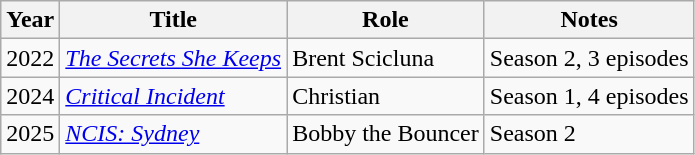<table class="wikitable">
<tr>
<th>Year</th>
<th>Title</th>
<th>Role</th>
<th>Notes</th>
</tr>
<tr>
<td>2022</td>
<td><em><a href='#'>The Secrets She Keeps</a></em></td>
<td>Brent Scicluna</td>
<td>Season 2, 3 episodes</td>
</tr>
<tr>
<td>2024</td>
<td><em><a href='#'>Critical Incident</a></em></td>
<td>Christian</td>
<td>Season 1, 4 episodes</td>
</tr>
<tr>
<td>2025</td>
<td><em><a href='#'>NCIS: Sydney</a></em></td>
<td>Bobby the Bouncer</td>
<td>Season 2</td>
</tr>
</table>
